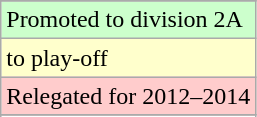<table class="wikitable">
<tr>
</tr>
<tr width=10px bgcolor="#ccffcc">
<td>Promoted to division 2A</td>
</tr>
<tr width=10px bgcolor="#ffffcc">
<td>to play-off</td>
</tr>
<tr width=10px bgcolor="#ffcccc">
<td>Relegated for 2012–2014</td>
</tr>
<tr>
</tr>
<tr>
</tr>
</table>
